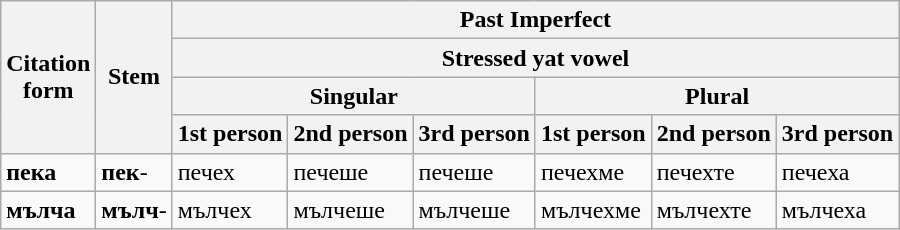<table class="wikitable">
<tr>
<th rowspan="4">Citation<br>form</th>
<th rowspan="4">Stem</th>
<th colspan="6">Past Imperfect</th>
</tr>
<tr>
<th colspan="6">Stressed yat vowel</th>
</tr>
<tr>
<th colspan="3">Singular</th>
<th colspan="3">Plural</th>
</tr>
<tr>
<th><strong>1st person</strong></th>
<th><strong>2nd person</strong></th>
<th><strong>3rd person</strong></th>
<th><strong>1st person</strong></th>
<th><strong>2nd person</strong></th>
<th><strong>3rd person</strong></th>
</tr>
<tr>
<td><strong>пека</strong> <br></td>
<td><strong>пе<span>к</span></strong>- <br></td>
<td>пе<span>ч</span><span>е</span><span>х</span> <br></td>
<td>пе<span>ч</span><span>е</span><span>ше</span> <br></td>
<td>пе<span>ч</span><span>е</span><span>ше</span> <br></td>
<td>пе<span>ч</span><span>е</span><span>хме</span> <br></td>
<td>пе<span>ч</span><span>е</span><span>хте</span> <br></td>
<td>пе<span>ч</span><span>е</span><span>ха</span> <br></td>
</tr>
<tr>
<td><strong>мълча</strong> <br></td>
<td><strong>мълч</strong>- <br></td>
<td>мълч<span>е</span><span>х</span> <br></td>
<td>мълч<span>е</span><span>ше</span> <br></td>
<td>мълч<span>е</span><span>ше</span> <br></td>
<td>мълч<span>е</span><span>хме</span> <br></td>
<td>мълч<span>е</span><span>хте</span> <br></td>
<td>мълч<span>е</span><span>ха</span> <br></td>
</tr>
</table>
